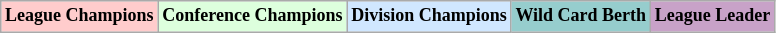<table class="wikitable"  style="margin:center; font-size:75%;">
<tr>
<td style="text-align:center; background:#fcc;"><strong>League Champions</strong></td>
<td style="text-align:center; background:#dfd;"><strong>Conference Champions</strong></td>
<td style="text-align:center; background:#d0e7ff;"><strong>Division Champions</strong></td>
<td style="text-align:center; background:#96cdcd;"><strong>Wild Card Berth</strong></td>
<td style="text-align:center; background:#c8a2c8;"><strong>League Leader</strong></td>
</tr>
</table>
